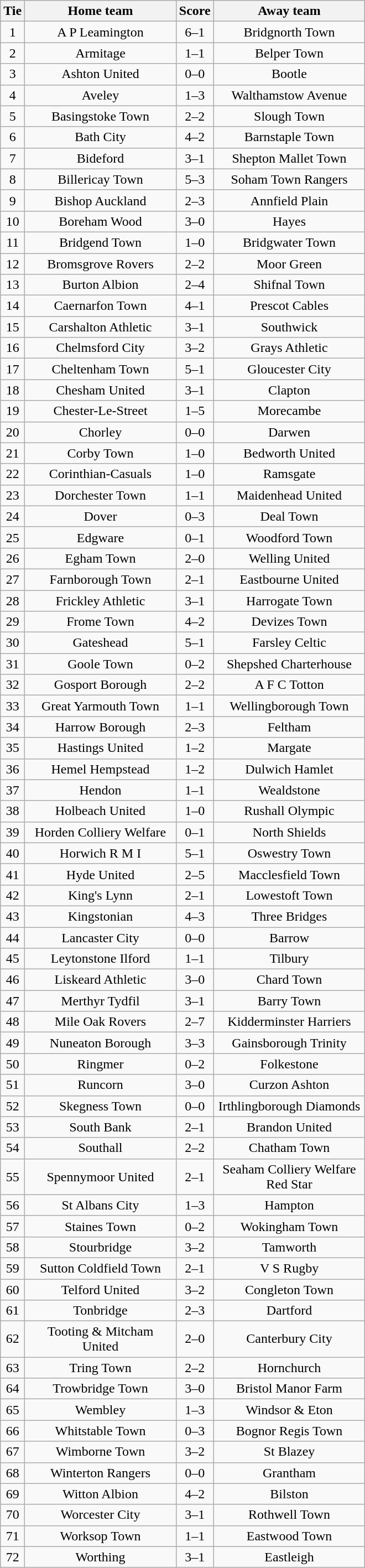<table class="wikitable" style="text-align:center;">
<tr>
<th width=20>Tie</th>
<th width=175>Home team</th>
<th width=20>Score</th>
<th width=175>Away team</th>
</tr>
<tr>
<td>1</td>
<td>A P Leamington</td>
<td>6–1</td>
<td>Bridgnorth Town</td>
</tr>
<tr>
<td>2</td>
<td>Armitage</td>
<td>1–1</td>
<td>Belper Town</td>
</tr>
<tr>
<td>3</td>
<td>Ashton United</td>
<td>0–0</td>
<td>Bootle</td>
</tr>
<tr>
<td>4</td>
<td>Aveley</td>
<td>1–3</td>
<td>Walthamstow Avenue</td>
</tr>
<tr>
<td>5</td>
<td>Basingstoke Town</td>
<td>2–2</td>
<td>Slough Town</td>
</tr>
<tr>
<td>6</td>
<td>Bath City</td>
<td>4–2</td>
<td>Barnstaple Town</td>
</tr>
<tr>
<td>7</td>
<td>Bideford</td>
<td>3–1</td>
<td>Shepton Mallet Town</td>
</tr>
<tr>
<td>8</td>
<td>Billericay Town</td>
<td>5–3</td>
<td>Soham Town Rangers</td>
</tr>
<tr>
<td>9</td>
<td>Bishop Auckland</td>
<td>2–3</td>
<td>Annfield Plain</td>
</tr>
<tr>
<td>10</td>
<td>Boreham Wood</td>
<td>3–0</td>
<td>Hayes</td>
</tr>
<tr>
<td>11</td>
<td>Bridgend Town</td>
<td>1–0</td>
<td>Bridgwater Town</td>
</tr>
<tr>
<td>12</td>
<td>Bromsgrove Rovers</td>
<td>2–2</td>
<td>Moor Green</td>
</tr>
<tr>
<td>13</td>
<td>Burton Albion</td>
<td>2–4</td>
<td>Shifnal Town</td>
</tr>
<tr>
<td>14</td>
<td>Caernarfon Town</td>
<td>4–1</td>
<td>Prescot Cables</td>
</tr>
<tr>
<td>15</td>
<td>Carshalton Athletic</td>
<td>3–1</td>
<td>Southwick</td>
</tr>
<tr>
<td>16</td>
<td>Chelmsford City</td>
<td>3–2</td>
<td>Grays Athletic</td>
</tr>
<tr>
<td>17</td>
<td>Cheltenham Town</td>
<td>5–1</td>
<td>Gloucester City</td>
</tr>
<tr>
<td>18</td>
<td>Chesham United</td>
<td>3–1</td>
<td>Clapton</td>
</tr>
<tr>
<td>19</td>
<td>Chester-Le-Street</td>
<td>1–5</td>
<td>Morecambe</td>
</tr>
<tr>
<td>20</td>
<td>Chorley</td>
<td>0–0</td>
<td>Darwen</td>
</tr>
<tr>
<td>21</td>
<td>Corby Town</td>
<td>1–0</td>
<td>Bedworth United</td>
</tr>
<tr>
<td>22</td>
<td>Corinthian-Casuals</td>
<td>1–0</td>
<td>Ramsgate</td>
</tr>
<tr>
<td>23</td>
<td>Dorchester Town</td>
<td>1–1</td>
<td>Maidenhead United</td>
</tr>
<tr>
<td>24</td>
<td>Dover</td>
<td>0–3</td>
<td>Deal Town</td>
</tr>
<tr>
<td>25</td>
<td>Edgware</td>
<td>0–1</td>
<td>Woodford Town</td>
</tr>
<tr>
<td>26</td>
<td>Egham Town</td>
<td>2–0</td>
<td>Welling United</td>
</tr>
<tr>
<td>27</td>
<td>Farnborough Town</td>
<td>2–1</td>
<td>Eastbourne United</td>
</tr>
<tr>
<td>28</td>
<td>Frickley Athletic</td>
<td>3–1</td>
<td>Harrogate Town</td>
</tr>
<tr>
<td>29</td>
<td>Frome Town</td>
<td>4–2</td>
<td>Devizes Town</td>
</tr>
<tr>
<td>30</td>
<td>Gateshead</td>
<td>5–1</td>
<td>Farsley Celtic</td>
</tr>
<tr>
<td>31</td>
<td>Goole Town</td>
<td>0–2</td>
<td>Shepshed Charterhouse</td>
</tr>
<tr>
<td>32</td>
<td>Gosport Borough</td>
<td>2–2</td>
<td>A F C Totton</td>
</tr>
<tr>
<td>33</td>
<td>Great Yarmouth Town</td>
<td>1–1</td>
<td>Wellingborough Town</td>
</tr>
<tr>
<td>34</td>
<td>Harrow Borough</td>
<td>2–3</td>
<td>Feltham</td>
</tr>
<tr>
<td>35</td>
<td>Hastings United</td>
<td>1–2</td>
<td>Margate</td>
</tr>
<tr>
<td>36</td>
<td>Hemel Hempstead</td>
<td>1–2</td>
<td>Dulwich Hamlet</td>
</tr>
<tr>
<td>37</td>
<td>Hendon</td>
<td>1–1</td>
<td>Wealdstone</td>
</tr>
<tr>
<td>38</td>
<td>Holbeach United</td>
<td>1–0</td>
<td>Rushall Olympic</td>
</tr>
<tr>
<td>39</td>
<td>Horden Colliery Welfare</td>
<td>0–1</td>
<td>North Shields</td>
</tr>
<tr>
<td>40</td>
<td>Horwich R M I</td>
<td>5–1</td>
<td>Oswestry Town</td>
</tr>
<tr>
<td>41</td>
<td>Hyde United</td>
<td>2–5</td>
<td>Macclesfield Town</td>
</tr>
<tr>
<td>42</td>
<td>King's Lynn</td>
<td>2–1</td>
<td>Lowestoft Town</td>
</tr>
<tr>
<td>43</td>
<td>Kingstonian</td>
<td>4–3</td>
<td>Three Bridges</td>
</tr>
<tr>
<td>44</td>
<td>Lancaster City</td>
<td>0–0</td>
<td>Barrow</td>
</tr>
<tr>
<td>45</td>
<td>Leytonstone Ilford</td>
<td>1–1</td>
<td>Tilbury</td>
</tr>
<tr>
<td>46</td>
<td>Liskeard Athletic</td>
<td>3–0</td>
<td>Chard Town</td>
</tr>
<tr>
<td>47</td>
<td>Merthyr Tydfil</td>
<td>3–1</td>
<td>Barry Town</td>
</tr>
<tr>
<td>48</td>
<td>Mile Oak Rovers</td>
<td>2–7</td>
<td>Kidderminster Harriers</td>
</tr>
<tr>
<td>49</td>
<td>Nuneaton Borough</td>
<td>3–3</td>
<td>Gainsborough Trinity</td>
</tr>
<tr>
<td>50</td>
<td>Ringmer</td>
<td>0–2</td>
<td>Folkestone</td>
</tr>
<tr>
<td>51</td>
<td>Runcorn</td>
<td>3–0</td>
<td>Curzon Ashton</td>
</tr>
<tr>
<td>52</td>
<td>Skegness Town</td>
<td>0–0</td>
<td>Irthlingborough Diamonds</td>
</tr>
<tr>
<td>53</td>
<td>South Bank</td>
<td>2–1</td>
<td>Brandon United</td>
</tr>
<tr>
<td>54</td>
<td>Southall</td>
<td>2–2</td>
<td>Chatham Town</td>
</tr>
<tr>
<td>55</td>
<td>Spennymoor United</td>
<td>2–1</td>
<td>Seaham Colliery Welfare Red Star</td>
</tr>
<tr>
<td>56</td>
<td>St Albans City</td>
<td>1–3</td>
<td>Hampton</td>
</tr>
<tr>
<td>57</td>
<td>Staines Town</td>
<td>0–2</td>
<td>Wokingham Town</td>
</tr>
<tr>
<td>58</td>
<td>Stourbridge</td>
<td>3–2</td>
<td>Tamworth</td>
</tr>
<tr>
<td>59</td>
<td>Sutton Coldfield Town</td>
<td>2–1</td>
<td>V S Rugby</td>
</tr>
<tr>
<td>60</td>
<td>Telford United</td>
<td>3–2</td>
<td>Congleton Town</td>
</tr>
<tr>
<td>61</td>
<td>Tonbridge</td>
<td>2–3</td>
<td>Dartford</td>
</tr>
<tr>
<td>62</td>
<td>Tooting & Mitcham United</td>
<td>2–0</td>
<td>Canterbury City</td>
</tr>
<tr>
<td>63</td>
<td>Tring Town</td>
<td>2–2</td>
<td>Hornchurch</td>
</tr>
<tr>
<td>64</td>
<td>Trowbridge Town</td>
<td>3–0</td>
<td>Bristol Manor Farm</td>
</tr>
<tr>
<td>65</td>
<td>Wembley</td>
<td>1–3</td>
<td>Windsor & Eton</td>
</tr>
<tr>
<td>66</td>
<td>Whitstable Town</td>
<td>0–3</td>
<td>Bognor Regis Town</td>
</tr>
<tr>
<td>67</td>
<td>Wimborne Town</td>
<td>3–2</td>
<td>St Blazey</td>
</tr>
<tr>
<td>68</td>
<td>Winterton Rangers</td>
<td>0–0</td>
<td>Grantham</td>
</tr>
<tr>
<td>69</td>
<td>Witton Albion</td>
<td>4–2</td>
<td>Bilston</td>
</tr>
<tr>
<td>70</td>
<td>Worcester City</td>
<td>3–1</td>
<td>Rothwell Town</td>
</tr>
<tr>
<td>71</td>
<td>Worksop Town</td>
<td>1–1</td>
<td>Eastwood Town</td>
</tr>
<tr>
<td>72</td>
<td>Worthing</td>
<td>3–1</td>
<td>Eastleigh</td>
</tr>
</table>
